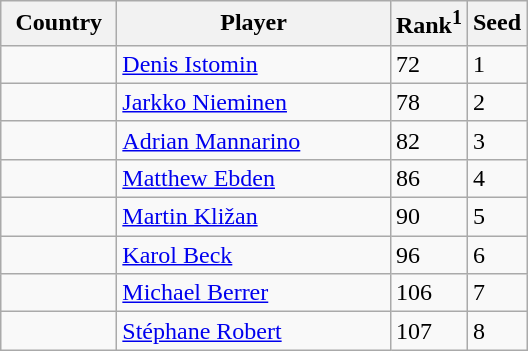<table class="sortable wikitable">
<tr>
<th width="70">Country</th>
<th width="175">Player</th>
<th>Rank<sup>1</sup></th>
<th>Seed</th>
</tr>
<tr>
<td></td>
<td><a href='#'>Denis Istomin</a></td>
<td>72</td>
<td>1</td>
</tr>
<tr>
<td></td>
<td><a href='#'>Jarkko Nieminen</a></td>
<td>78</td>
<td>2</td>
</tr>
<tr>
<td></td>
<td><a href='#'>Adrian Mannarino</a></td>
<td>82</td>
<td>3</td>
</tr>
<tr>
<td></td>
<td><a href='#'>Matthew Ebden</a></td>
<td>86</td>
<td>4</td>
</tr>
<tr>
<td></td>
<td><a href='#'>Martin Kližan</a></td>
<td>90</td>
<td>5</td>
</tr>
<tr>
<td></td>
<td><a href='#'>Karol Beck</a></td>
<td>96</td>
<td>6</td>
</tr>
<tr>
<td></td>
<td><a href='#'>Michael Berrer</a></td>
<td>106</td>
<td>7</td>
</tr>
<tr>
<td></td>
<td><a href='#'>Stéphane Robert</a></td>
<td>107</td>
<td>8</td>
</tr>
</table>
